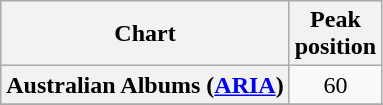<table class="wikitable sortable plainrowheaders">
<tr>
<th>Chart</th>
<th>Peak<br>position</th>
</tr>
<tr>
<th scope="row">Australian Albums (<a href='#'>ARIA</a>)</th>
<td align=center>60</td>
</tr>
<tr>
</tr>
<tr>
</tr>
<tr>
</tr>
<tr>
</tr>
<tr>
</tr>
<tr>
</tr>
<tr>
</tr>
<tr>
</tr>
<tr>
</tr>
<tr>
</tr>
</table>
